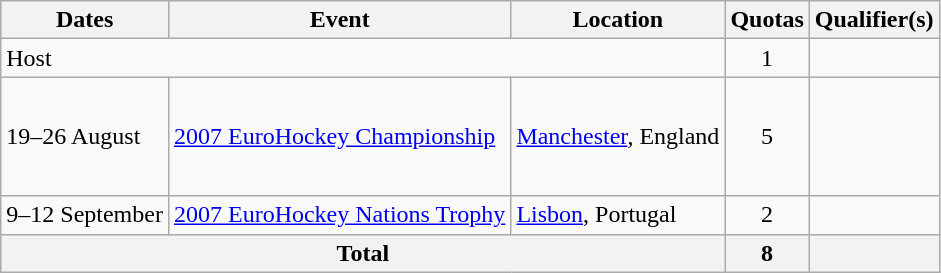<table class="wikitable">
<tr>
<th>Dates</th>
<th>Event</th>
<th>Location</th>
<th>Quotas</th>
<th>Qualifier(s)</th>
</tr>
<tr>
<td colspan=3>Host</td>
<td align=center>1</td>
<td></td>
</tr>
<tr>
<td>19–26 August</td>
<td><a href='#'>2007 EuroHockey Championship</a></td>
<td><a href='#'>Manchester</a>, England</td>
<td align=center>5</td>
<td><br><br><br><br></td>
</tr>
<tr>
<td>9–12 September</td>
<td><a href='#'>2007 EuroHockey Nations Trophy</a></td>
<td><a href='#'>Lisbon</a>, Portugal</td>
<td align=center>2</td>
<td><br></td>
</tr>
<tr>
<th colspan=3>Total</th>
<th>8</th>
<th></th>
</tr>
</table>
